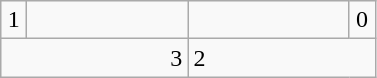<table class=wikitable>
<tr>
<td align=center width=10>1</td>
<td align="center" width="100"></td>
<td align="center" width="100" !></td>
<td align="center" width="10">0</td>
</tr>
<tr>
<td colspan=2 align=right>3</td>
<td colspan="2">2</td>
</tr>
</table>
